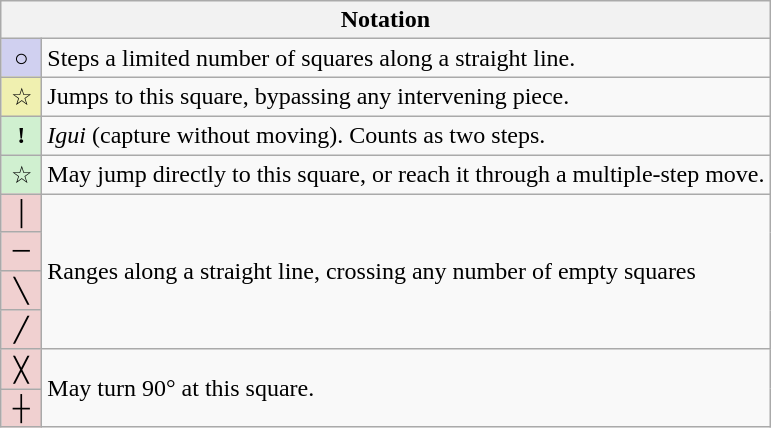<table class="wikitable">
<tr>
<th colspan="2">Notation</th>
</tr>
<tr>
<td style="background:#d0d0f0; text-align:center;">○</td>
<td>Steps a limited number of squares along a straight line.</td>
</tr>
<tr>
<td width="20" style="background:#f0f0b0; text-align:center;">☆</td>
<td>Jumps to this square, bypassing any intervening piece.</td>
</tr>
<tr>
<td style="background:#d0f0d0; text-align:center;"><strong>!</strong></td>
<td><em>Igui</em> (capture without moving). Counts as two steps.</td>
</tr>
<tr>
<td style="background:#d0f0d0; text-align:center;">☆</td>
<td>May jump directly to this square, or reach it through a multiple-step move.</td>
</tr>
<tr>
<td style="background:#f0d0d0; text-align:center;">│</td>
<td rowspan=4>Ranges along a straight line, crossing any number of empty squares</td>
</tr>
<tr>
<td style="background:#f0d0d0; text-align:center;">─</td>
</tr>
<tr>
<td style="background:#f0d0d0; text-align:center;">╲</td>
</tr>
<tr>
<td style="background:#f0d0d0; text-align:center;">╱</td>
</tr>
<tr>
<td style="background:#f0d0d0; text-align:center;">╳</td>
<td rowspan=2>May turn 90° at this square.</td>
</tr>
<tr>
<td style="background:#f0d0d0; text-align:center;">┼</td>
</tr>
</table>
